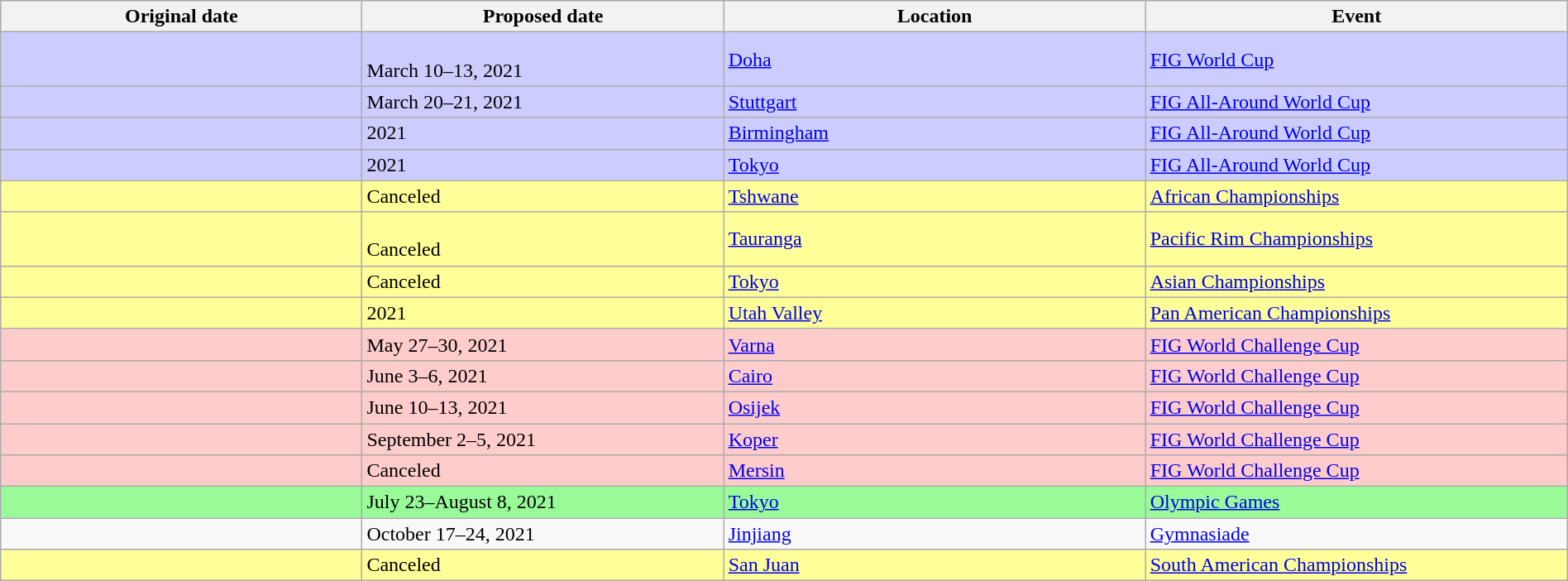<table class="wikitable sortable" style="width:100%;">
<tr>
<th style="text-align:center; width:12%;">Original date</th>
<th style="text-align:center; width:12%;">Proposed date</th>
<th style="text-align:center; width:14%;">Location</th>
<th style="text-align:center; width:14%;">Event</th>
</tr>
<tr bgcolor="#CCCCFF">
<td></td>
<td><br>March 10–13, 2021</td>
<td> <a href='#'>Doha</a></td>
<td><a href='#'>FIG World Cup</a></td>
</tr>
<tr bgcolor="#CCCCFF">
<td></td>
<td>March 20–21, 2021</td>
<td> <a href='#'>Stuttgart</a></td>
<td><a href='#'>FIG All-Around World Cup</a></td>
</tr>
<tr bgcolor="#CCCCFF">
<td></td>
<td>2021</td>
<td> <a href='#'>Birmingham</a></td>
<td><a href='#'>FIG All-Around World Cup</a></td>
</tr>
<tr bgcolor="#CCCCFF">
<td></td>
<td>2021</td>
<td> <a href='#'>Tokyo</a></td>
<td><a href='#'>FIG All-Around World Cup</a></td>
</tr>
<tr bgcolor="FFFF99">
<td></td>
<td>Canceled</td>
<td> <a href='#'>Tshwane</a></td>
<td><a href='#'>African Championships</a></td>
</tr>
<tr bgcolor="FFFF99">
<td></td>
<td><br>Canceled</td>
<td> <a href='#'>Tauranga</a></td>
<td><a href='#'>Pacific Rim Championships</a></td>
</tr>
<tr bgcolor="FFFF99">
<td></td>
<td>Canceled</td>
<td> <a href='#'>Tokyo</a></td>
<td><a href='#'>Asian Championships</a></td>
</tr>
<tr bgcolor="FFFF99">
<td></td>
<td>2021</td>
<td> <a href='#'>Utah Valley</a></td>
<td><a href='#'>Pan American Championships</a></td>
</tr>
<tr bgcolor="FFCCCC">
<td></td>
<td>May 27–30, 2021</td>
<td> <a href='#'>Varna</a></td>
<td><a href='#'>FIG World Challenge Cup</a></td>
</tr>
<tr bgcolor="FFCCCC">
<td></td>
<td>June 3–6, 2021</td>
<td> <a href='#'>Cairo</a></td>
<td><a href='#'>FIG World Challenge Cup</a></td>
</tr>
<tr bgcolor="FFCCCC">
<td></td>
<td>June 10–13, 2021</td>
<td> <a href='#'>Osijek</a></td>
<td><a href='#'>FIG World Challenge Cup</a></td>
</tr>
<tr bgcolor="FFCCCC">
<td></td>
<td>September 2–5, 2021</td>
<td> <a href='#'>Koper</a></td>
<td><a href='#'>FIG World Challenge Cup</a></td>
</tr>
<tr bgcolor="FFCCCC">
<td></td>
<td>Canceled</td>
<td> <a href='#'>Mersin</a></td>
<td><a href='#'>FIG World Challenge Cup</a></td>
</tr>
<tr bgcolor="98FB98">
<td></td>
<td>July 23–August 8, 2021</td>
<td> <a href='#'>Tokyo</a></td>
<td><a href='#'>Olympic Games</a></td>
</tr>
<tr>
<td></td>
<td>October 17–24, 2021</td>
<td> <a href='#'>Jinjiang</a></td>
<td><a href='#'>Gymnasiade</a></td>
</tr>
<tr bgcolor="FFFF99">
<td></td>
<td>Canceled</td>
<td> <a href='#'>San Juan</a></td>
<td><a href='#'>South American Championships</a></td>
</tr>
</table>
